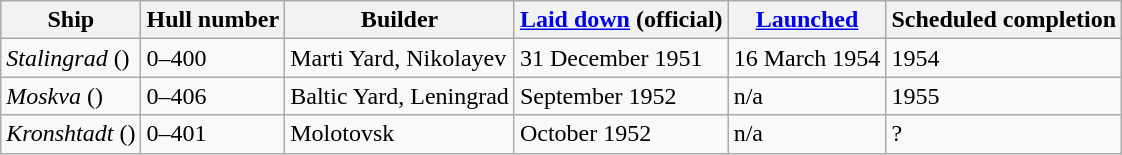<table class="wikitable plainrowheaders">
<tr>
<th scope="col">Ship</th>
<th scope="col">Hull number</th>
<th scope="col">Builder</th>
<th scope="col"><a href='#'>Laid down</a> (official)</th>
<th scope="col"><a href='#'>Launched</a></th>
<th scope="col">Scheduled completion</th>
</tr>
<tr>
<td scope="row"><em>Stalingrad</em> ()</td>
<td>0–400</td>
<td>Marti Yard, Nikolayev</td>
<td>31 December 1951</td>
<td>16 March 1954</td>
<td>1954</td>
</tr>
<tr>
<td scope="row"><em>Moskva</em> ()</td>
<td>0–406</td>
<td>Baltic Yard, Leningrad</td>
<td>September 1952</td>
<td>n/a</td>
<td>1955</td>
</tr>
<tr>
<td scope="row"><em>Kronshtadt</em> ()</td>
<td>0–401</td>
<td>Molotovsk</td>
<td>October 1952</td>
<td>n/a</td>
<td>?</td>
</tr>
</table>
